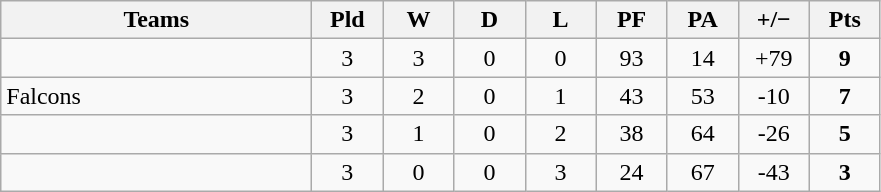<table class="wikitable" style="text-align: center;">
<tr>
<th width="200">Teams</th>
<th width="40">Pld</th>
<th width="40">W</th>
<th width="40">D</th>
<th width="40">L</th>
<th width="40">PF</th>
<th width="40">PA</th>
<th width="40">+/−</th>
<th width="40">Pts</th>
</tr>
<tr>
<td align=left></td>
<td>3</td>
<td>3</td>
<td>0</td>
<td>0</td>
<td>93</td>
<td>14</td>
<td>+79</td>
<td><strong>9</strong></td>
</tr>
<tr>
<td align=left> Falcons</td>
<td>3</td>
<td>2</td>
<td>0</td>
<td>1</td>
<td>43</td>
<td>53</td>
<td>-10</td>
<td><strong>7</strong></td>
</tr>
<tr>
<td align=left></td>
<td>3</td>
<td>1</td>
<td>0</td>
<td>2</td>
<td>38</td>
<td>64</td>
<td>-26</td>
<td><strong>5</strong></td>
</tr>
<tr>
<td align=left></td>
<td>3</td>
<td>0</td>
<td>0</td>
<td>3</td>
<td>24</td>
<td>67</td>
<td>-43</td>
<td><strong>3</strong></td>
</tr>
</table>
